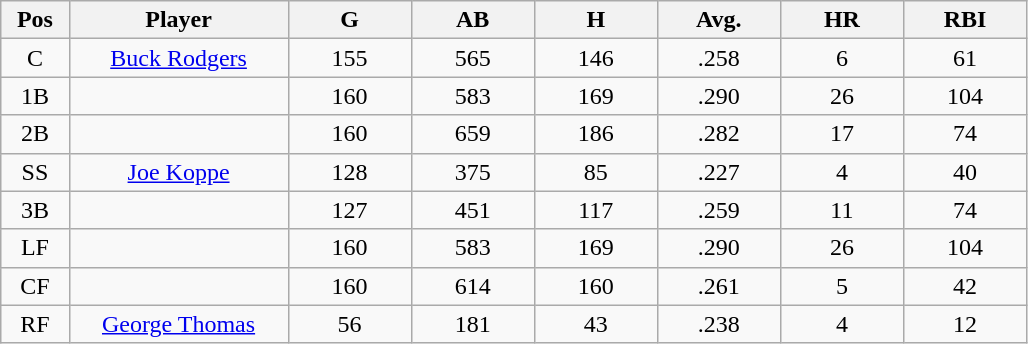<table class="wikitable sortable">
<tr>
<th bgcolor="#DDDDFF" width="5%">Pos</th>
<th bgcolor="#DDDDFF" width="16%">Player</th>
<th bgcolor="#DDDDFF" width="9%">G</th>
<th bgcolor="#DDDDFF" width="9%">AB</th>
<th bgcolor="#DDDDFF" width="9%">H</th>
<th bgcolor="#DDDDFF" width="9%">Avg.</th>
<th bgcolor="#DDDDFF" width="9%">HR</th>
<th bgcolor="#DDDDFF" width="9%">RBI</th>
</tr>
<tr align="center">
<td>C</td>
<td><a href='#'>Buck Rodgers</a></td>
<td>155</td>
<td>565</td>
<td>146</td>
<td>.258</td>
<td>6</td>
<td>61</td>
</tr>
<tr align="center">
<td>1B</td>
<td></td>
<td>160</td>
<td>583</td>
<td>169</td>
<td>.290</td>
<td>26</td>
<td>104</td>
</tr>
<tr align="center">
<td>2B</td>
<td></td>
<td>160</td>
<td>659</td>
<td>186</td>
<td>.282</td>
<td>17</td>
<td>74</td>
</tr>
<tr align="center">
<td>SS</td>
<td><a href='#'>Joe Koppe</a></td>
<td>128</td>
<td>375</td>
<td>85</td>
<td>.227</td>
<td>4</td>
<td>40</td>
</tr>
<tr align="center">
<td>3B</td>
<td></td>
<td>127</td>
<td>451</td>
<td>117</td>
<td>.259</td>
<td>11</td>
<td>74</td>
</tr>
<tr align="center">
<td>LF</td>
<td></td>
<td>160</td>
<td>583</td>
<td>169</td>
<td>.290</td>
<td>26</td>
<td>104</td>
</tr>
<tr align="center">
<td>CF</td>
<td></td>
<td>160</td>
<td>614</td>
<td>160</td>
<td>.261</td>
<td>5</td>
<td>42</td>
</tr>
<tr align="center">
<td>RF</td>
<td><a href='#'>George Thomas</a></td>
<td>56</td>
<td>181</td>
<td>43</td>
<td>.238</td>
<td>4</td>
<td>12</td>
</tr>
</table>
